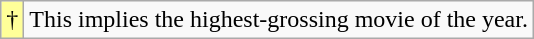<table class="wikitable">
<tr>
<td style="background-color:#FFFF99">†</td>
<td>This implies the highest-grossing movie of the year.</td>
</tr>
</table>
